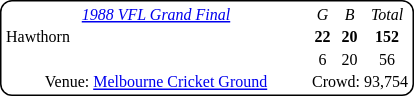<table style="margin-right:4px; margin-top:8px; float:left; border:1px #000 solid; border-radius:8px; background:#fff; font-family:Verdana; font-size:8pt; text-align:center;">
<tr>
<td style="width:200px;"><em><a href='#'>1988 VFL Grand Final</a></em></td>
<td><em>G</em></td>
<td><em>B</em></td>
<td><em>Total</em></td>
</tr>
<tr>
<td style="text-align:left">Hawthorn</td>
<td><strong>22</strong></td>
<td><strong>20</strong></td>
<td><strong>152</strong></td>
</tr>
<tr>
<td style="text-align:left"></td>
<td>6</td>
<td>20</td>
<td>56</td>
</tr>
<tr>
<td>Venue: <a href='#'>Melbourne Cricket Ground</a></td>
<td colspan="3">Crowd: 93,754</td>
</tr>
</table>
